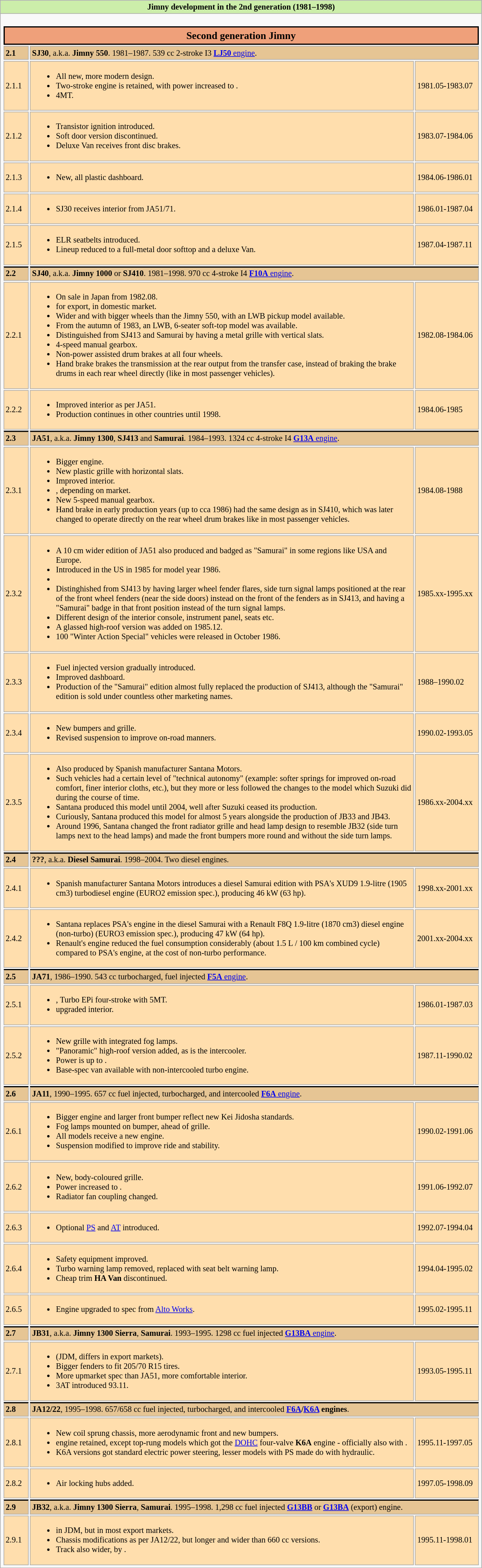<table class="wikitable collapsible collapsed" cellpadding="0" rules="all" style="font-size:85%;">
<tr>
<th colspan="3"  style="width:800px; background:#cea;"><strong>Jimny development in the 2nd generation (1981–1998)</strong></th>
</tr>
<tr>
<td colspan="3"  style="text-align:left; width:780px; vertical-align:top;" cellspacing="0" cellpadding="0"><br><table>
<tr>
<td colspan="3" style="background:#efa07a; text-align:center; font-size:125%; border:2px solid black;"><strong>Second generation Jimny</strong></td>
</tr>
<tr>
<td style="width:35px; background:#e6c594;"><strong>2.1</strong></td>
<td colspan="2" style="background:#e6c594;"><strong>SJ30</strong>, a.k.a. <strong>Jimny 550</strong>. 1981–1987. 539 cc 2-stroke I3 <a href='#'><strong>LJ50</strong> engine</a>.</td>
</tr>
<tr>
<td style="background:#ffdead;">2.1.1</td>
<td style="background:#ffdead;"><ul><li>All new, more modern design.<li>Two-stroke engine is retained, with power increased to .<li>4MT.</ul></td>
<td style="background:#ffdead;">1981.05-1983.07</td>
</tr>
<tr style="background:#ffdead;">
<td>2.1.2</td>
<td><ul><li>Transistor ignition introduced.<li>Soft door version discontinued.<li>Deluxe Van receives front disc brakes.</ul></td>
<td>1983.07-1984.06</td>
</tr>
<tr style="background:#ffdead;">
<td>2.1.3</td>
<td><ul><li>New, all plastic dashboard.</ul></td>
<td>1984.06-1986.01</td>
</tr>
<tr style="background:#ffdead;">
<td>2.1.4</td>
<td><ul><li>SJ30 receives interior from JA51/71.</ul></td>
<td>1986.01-1987.04</td>
</tr>
<tr style="background:#ffdead;">
<td>2.1.5</td>
<td><ul><li>ELR seatbelts introduced.<li>Lineup reduced to a full-metal door softtop and a deluxe Van.</ul></td>
<td>1987.04-1987.11</td>
</tr>
<tr>
<td style="width:35px; background:#e6c594; border-top:2px solid black;"><strong>2.2</strong></td>
<td colspan="2" style="background:#e6c594; border-top:2px solid black;"><strong>SJ40</strong>, a.k.a. <strong>Jimny 1000</strong> or <strong>SJ410</strong>. 1981–1998. 970 cc 4-stroke I4 <a href='#'><strong>F10A</strong> engine</a>.</td>
</tr>
<tr>
<td style="background:#ffdead;">2.2.1</td>
<td style="background:#ffdead;"><ul><li>On sale in Japan from 1982.08.<li> for export,  in domestic market.<li>Wider and with bigger wheels than the Jimny 550, with an LWB pickup model available.<li>From the autumn of 1983, an LWB, 6-seater soft-top model was available.<li>Distinguished from SJ413 and Samurai by having a metal grille with vertical slats.<li>4-speed manual gearbox.<li>Non-power assisted drum brakes at all four wheels.<li>Hand brake brakes the transmission at the rear output from the transfer case, instead of braking the brake drums in each rear wheel directly (like in most passenger vehicles). </ul></td>
<td style="background:#ffdead;">1982.08-1984.06</td>
</tr>
<tr style="background:#ffdead;">
<td>2.2.2</td>
<td><ul><li>Improved interior as per JA51.<li>Production continues in other countries until 1998.</ul></td>
<td>1984.06-1985</td>
</tr>
<tr>
<td style="width:35px; background:#e6c594; border-top:2px solid black;"><strong>2.3</strong></td>
<td colspan="2" style="background:#e6c594; border-top:2px solid black;"><strong>JA51</strong>, a.k.a. <strong>Jimny 1300</strong>, <strong>SJ413</strong> and <strong>Samurai</strong>. 1984–1993. 1324 cc 4-stroke I4 <a href='#'><strong>G13A</strong> engine</a>.</td>
</tr>
<tr>
<td style="background:#ffdead;">2.3.1</td>
<td style="background:#ffdead;"><ul><li>Bigger engine.<li>New plastic grille with horizontal slats.<li>Improved interior.<li>, depending on market.<li>New 5-speed manual gearbox.<li>Hand brake in early production years (up to cca 1986) had the same design as in SJ410, which was later changed to operate directly on the rear wheel drum brakes like in most passenger vehicles.</ul></td>
<td style="background:#ffdead;">1984.08-1988</td>
</tr>
<tr style="background:#ffdead;">
<td>2.3.2</td>
<td><ul><li>A 10 cm wider edition of JA51 also produced and badged as "Samurai" in some regions like USA and Europe.<li>Introduced in the US in 1985 for model year 1986.<li><li>Distinghished from SJ413 by having larger wheel fender flares, side turn signal lamps positioned at the rear of the front wheel fenders (near the side doors) instead on the front of the fenders as in SJ413, and having a "Samurai" badge in that front position instead of the turn signal lamps.<li>Different design of the interior console, instrument panel, seats etc.<li>A glassed high-roof version was added on 1985.12.<li>100 "Winter Action Special" vehicles were released in October 1986.</ul></td>
<td>1985.xx-1995.xx</td>
</tr>
<tr style="background:#ffdead;">
<td>2.3.3</td>
<td><ul><li>Fuel injected version gradually introduced.<li>Improved dashboard.<li>Production of the "Samurai" edition almost fully replaced the production of SJ413, although the "Samurai" edition is sold under countless other marketing names.</ul></td>
<td>1988–1990.02</td>
</tr>
<tr style="background:#ffdead;">
<td>2.3.4</td>
<td><ul><li>New bumpers and grille.<li>Revised suspension to improve on-road manners.</ul></td>
<td>1990.02-1993.05</td>
</tr>
<tr style="background:#ffdead;">
<td>2.3.5</td>
<td><ul><li>Also produced by Spanish manufacturer Santana Motors.<li>Such vehicles had a certain level of "technical autonomy" (example: softer springs for improved on-road comfort, finer interior cloths, etc.), but they more or less followed the changes to the model which Suzuki did during the course of time.<li>Santana produced this model until 2004, well after Suzuki ceased its production.<li>Curiously, Santana produced this model for almost 5 years alongside the production of JB33 and JB43.<li>Around 1996, Santana changed the front radiator grille and head lamp design to resemble JB32 (side turn lamps next to the head lamps) and made the front bumpers more round and without the side turn lamps.</ul></td>
<td>1986.xx-2004.xx</td>
</tr>
<tr style="background:#e6c594;">
<td style="width:35px; border-top:2px solid black;"><strong>2.4</strong></td>
<td colspan="2" style="border-top:2px solid black;"><strong>???</strong>, a.k.a. <strong>Diesel Samurai</strong>. 1998–2004. Two diesel engines.</td>
</tr>
<tr style="background:#ffdead;">
<td>2.4.1</td>
<td><ul><li>Spanish manufacturer Santana Motors introduces a diesel Samurai edition with PSA's XUD9 1.9-litre (1905 cm3) turbodiesel engine (EURO2 emission spec.), producing 46 kW (63 hp).</ul></td>
<td>1998.xx-2001.xx</td>
</tr>
<tr style="background:#ffdead;">
<td>2.4.2</td>
<td><ul><li>Santana replaces PSA's engine in the diesel Samurai with a Renault F8Q 1.9-litre (1870 cm3) diesel engine (non-turbo) (EURO3 emission spec.), producing 47 kW (64 hp).<li>Renault's engine reduced the fuel consumption considerably (about 1.5 L / 100 km combined cycle) compared to PSA's engine, at the cost of non-turbo performance.</ul></td>
<td>2001.xx-2004.xx</td>
</tr>
<tr>
<td style="width:35px; background:#e6c594; border-top:2px solid black;"><strong>2.5</strong></td>
<td colspan="2" style="background:#e6c594; border-top:2px solid black;"><strong>JA71</strong>, 1986–1990. 543 cc turbocharged, fuel injected <a href='#'><strong>F5A</strong> engine</a>.</td>
</tr>
<tr>
<td style="background:#ffdead;">2.5.1</td>
<td style="background:#ffdead;"><ul><li>, Turbo EPi four-stroke with 5MT.<li>upgraded interior.</ul></td>
<td style="background:#ffdead;">1986.01-1987.03</td>
</tr>
<tr>
<td style="background:#ffdead;">2.5.2</td>
<td style="background:#ffdead;"><ul><li>New grille with integrated fog lamps.<li>"Panoramic" high-roof version added, as is the intercooler.<li>Power is up to .<li>Base-spec van available with non-intercooled  turbo engine.</ul></td>
<td style="background:#ffdead;">1987.11-1990.02</td>
</tr>
<tr>
<td style="width:35px; background:#e6c594; border-top:2px solid black;"><strong>2.6</strong></td>
<td colspan="2" style="background:#e6c594; border-top:2px solid black;"><strong>JA11</strong>, 1990–1995. 657 cc fuel injected, turbocharged, and intercooled <a href='#'><strong>F6A</strong> engine</a>.</td>
</tr>
<tr>
<td style="background:#ffdead;">2.6.1</td>
<td style="background:#ffdead;"><ul><li>Bigger engine and larger front bumper reflect new Kei Jidosha standards.<li>Fog lamps mounted on bumper, ahead of grille.<li>All models receive a new  engine.<li>Suspension modified to improve ride and stability.</ul></td>
<td style="background:#ffdead;">1990.02-1991.06</td>
</tr>
<tr>
<td style="width:35px; background:#ffdead;">2.6.2</td>
<td style="width:645px; background:#ffdead;"><ul><li>New, body-coloured grille.<li>Power increased to .<li>Radiator fan coupling changed.</ul></td>
<td style="width:100px; background:#ffdead;">1991.06-1992.07</td>
</tr>
<tr>
<td style="background:#ffdead;">2.6.3</td>
<td style="background:#ffdead;"><ul><li>Optional <a href='#'>PS</a> and <a href='#'>AT</a> introduced.</ul></td>
<td style="background:#ffdead;">1992.07-1994.04</td>
</tr>
<tr style="background:#ffdead;">
<td>2.6.4</td>
<td><ul><li>Safety equipment improved.<li>Turbo warning lamp removed, replaced with seat belt warning lamp.<li>Cheap trim <strong>HA Van</strong> discontinued.</ul></td>
<td>1994.04-1995.02</td>
</tr>
<tr>
<td style="background:#ffdead;">2.6.5</td>
<td style="background:#ffdead;"><ul><li>Engine upgraded to  spec from <a href='#'>Alto Works</a>.</ul></td>
<td style="background:#ffdead;">1995.02-1995.11</td>
</tr>
<tr>
<td style="width:35px; background:#e6c594; border-top:2px solid black;"><strong>2.7</strong></td>
<td colspan="2" style="background:#e6c594; border-top:2px solid black;"><strong>JB31</strong>, a.k.a. <strong>Jimny 1300 Sierra</strong>, <strong>Samurai</strong>. 1993–1995. 1298 cc fuel injected <a href='#'><strong>G13BA</strong> engine</a>.</td>
</tr>
<tr>
<td style="background:#ffdead;">2.7.1</td>
<td style="background:#ffdead;"><ul><li> (JDM, differs in export markets).<li>Bigger fenders to fit 205/70 R15 tires.<li>More upmarket spec than JA51, more comfortable interior.<li>3AT introduced 93.11.</ul></td>
<td style="background:#ffdead;">1993.05-1995.11</td>
</tr>
<tr>
<td style="width:35px; background:#e6c594; border-top:2px solid black;"><strong>2.8</strong></td>
<td colspan="2" style="background:#e6c594; border-top:2px solid black;"><strong>JA12/22</strong>, 1995–1998. 657/658 cc fuel injected, turbocharged, and intercooled <strong><a href='#'>F6A</a>/<a href='#'>K6A</a> engines</strong>.</td>
</tr>
<tr>
<td style="background:#ffdead;">2.8.1</td>
<td style="background:#ffdead;"><ul><li>New coil sprung chassis, more aerodynamic front and new bumpers.<li> engine retained, except top-rung models which got the <a href='#'>DOHC</a> four-valve <strong>K6A</strong> engine - officially also with .<li>K6A versions got standard electric power steering, lesser models with PS made do with hydraulic.</ul></td>
<td style="background:#ffdead;">1995.11-1997.05</td>
</tr>
<tr style="background:#ffdead;">
<td>2.8.2</td>
<td><ul><li>Air locking hubs added.</ul></td>
<td>1997.05-1998.09</td>
</tr>
<tr>
<td style="width:35px; background:#e6c594; border-top:2px solid black;"><strong>2.9</strong></td>
<td colspan="2" style="background:#e6c594; border-top:2px solid black;"><strong>JB32</strong>, a.k.a. <strong>Jimny 1300 Sierra</strong>, <strong>Samurai</strong>. 1995–1998. 1,298 cc fuel injected <strong><a href='#'>G13BB</a></strong> or <strong><a href='#'>G13BA</a></strong> (export) engine.</td>
</tr>
<tr>
<td style="background:#ffdead;">2.9.1</td>
<td style="background:#ffdead;"><ul><li> in JDM, but  in most export markets.<li>Chassis modifications as per JA12/22, but longer and wider than 660 cc versions.<li>Track also wider, by .</ul></td>
<td style="background:#ffdead;">1995.11-1998.01</td>
</tr>
</table>
</td>
</tr>
</table>
